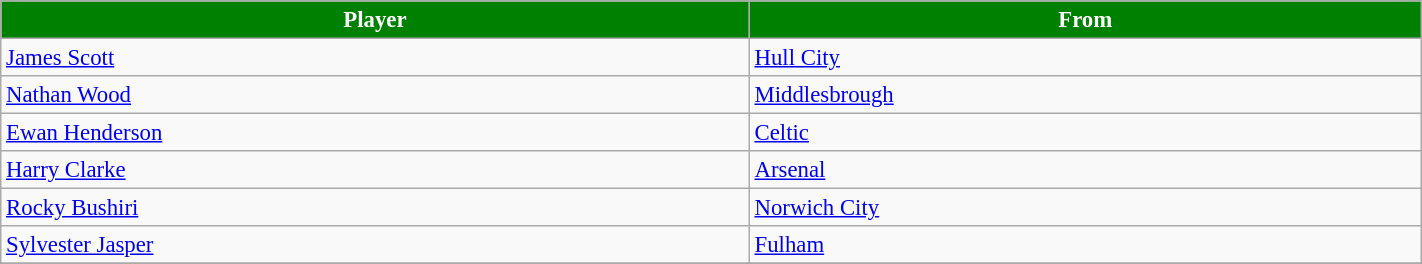<table class="wikitable" style="text-align:center; font-size:95%;width:75%; text-align:left">
<tr>
<th style="background:#008000; color:white;">Player</th>
<th style="background:#008000; color:white;">From</th>
</tr>
<tr>
<td> <a href='#'>James Scott</a></td>
<td> <a href='#'>Hull City</a></td>
</tr>
<tr>
<td> <a href='#'>Nathan Wood</a></td>
<td> <a href='#'>Middlesbrough</a></td>
</tr>
<tr>
<td> <a href='#'>Ewan Henderson</a></td>
<td> <a href='#'>Celtic</a></td>
</tr>
<tr>
<td> <a href='#'>Harry Clarke</a></td>
<td> <a href='#'>Arsenal</a></td>
</tr>
<tr>
<td> <a href='#'>Rocky Bushiri</a></td>
<td> <a href='#'>Norwich City</a></td>
</tr>
<tr>
<td> <a href='#'>Sylvester Jasper</a></td>
<td> <a href='#'>Fulham</a></td>
</tr>
<tr>
</tr>
</table>
